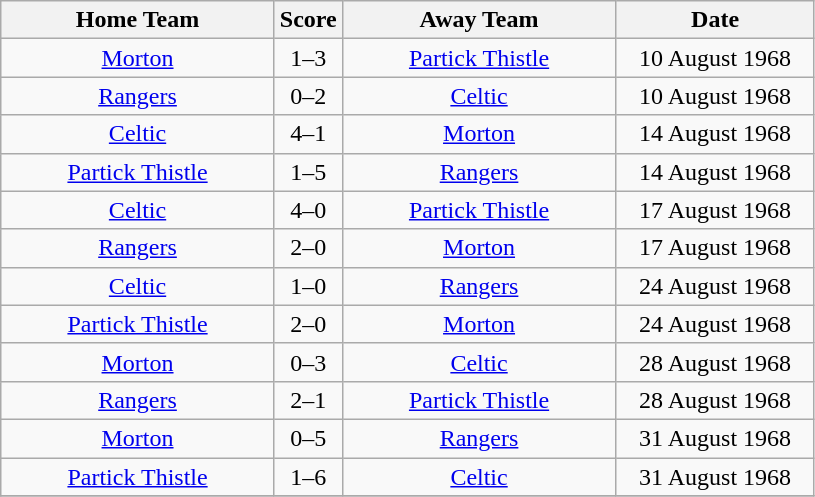<table class="wikitable" style="text-align:center;">
<tr>
<th width=175>Home Team</th>
<th width=20>Score</th>
<th width=175>Away Team</th>
<th width= 125>Date</th>
</tr>
<tr>
<td><a href='#'>Morton</a></td>
<td>1–3</td>
<td><a href='#'>Partick Thistle</a></td>
<td>10 August 1968</td>
</tr>
<tr>
<td><a href='#'>Rangers</a></td>
<td>0–2</td>
<td><a href='#'>Celtic</a></td>
<td>10 August 1968</td>
</tr>
<tr>
<td><a href='#'>Celtic</a></td>
<td>4–1</td>
<td><a href='#'>Morton</a></td>
<td>14 August 1968</td>
</tr>
<tr>
<td><a href='#'>Partick Thistle</a></td>
<td>1–5</td>
<td><a href='#'>Rangers</a></td>
<td>14 August 1968</td>
</tr>
<tr>
<td><a href='#'>Celtic</a></td>
<td>4–0</td>
<td><a href='#'>Partick Thistle</a></td>
<td>17 August 1968</td>
</tr>
<tr>
<td><a href='#'>Rangers</a></td>
<td>2–0</td>
<td><a href='#'>Morton</a></td>
<td>17 August 1968</td>
</tr>
<tr>
<td><a href='#'>Celtic</a></td>
<td>1–0</td>
<td><a href='#'>Rangers</a></td>
<td>24 August 1968</td>
</tr>
<tr>
<td><a href='#'>Partick Thistle</a></td>
<td>2–0</td>
<td><a href='#'>Morton</a></td>
<td>24 August 1968</td>
</tr>
<tr>
<td><a href='#'>Morton</a></td>
<td>0–3</td>
<td><a href='#'>Celtic</a></td>
<td>28 August 1968</td>
</tr>
<tr>
<td><a href='#'>Rangers</a></td>
<td>2–1</td>
<td><a href='#'>Partick Thistle</a></td>
<td>28 August 1968</td>
</tr>
<tr>
<td><a href='#'>Morton</a></td>
<td>0–5</td>
<td><a href='#'>Rangers</a></td>
<td>31 August 1968</td>
</tr>
<tr>
<td><a href='#'>Partick Thistle</a></td>
<td>1–6</td>
<td><a href='#'>Celtic</a></td>
<td>31 August 1968</td>
</tr>
<tr>
</tr>
</table>
